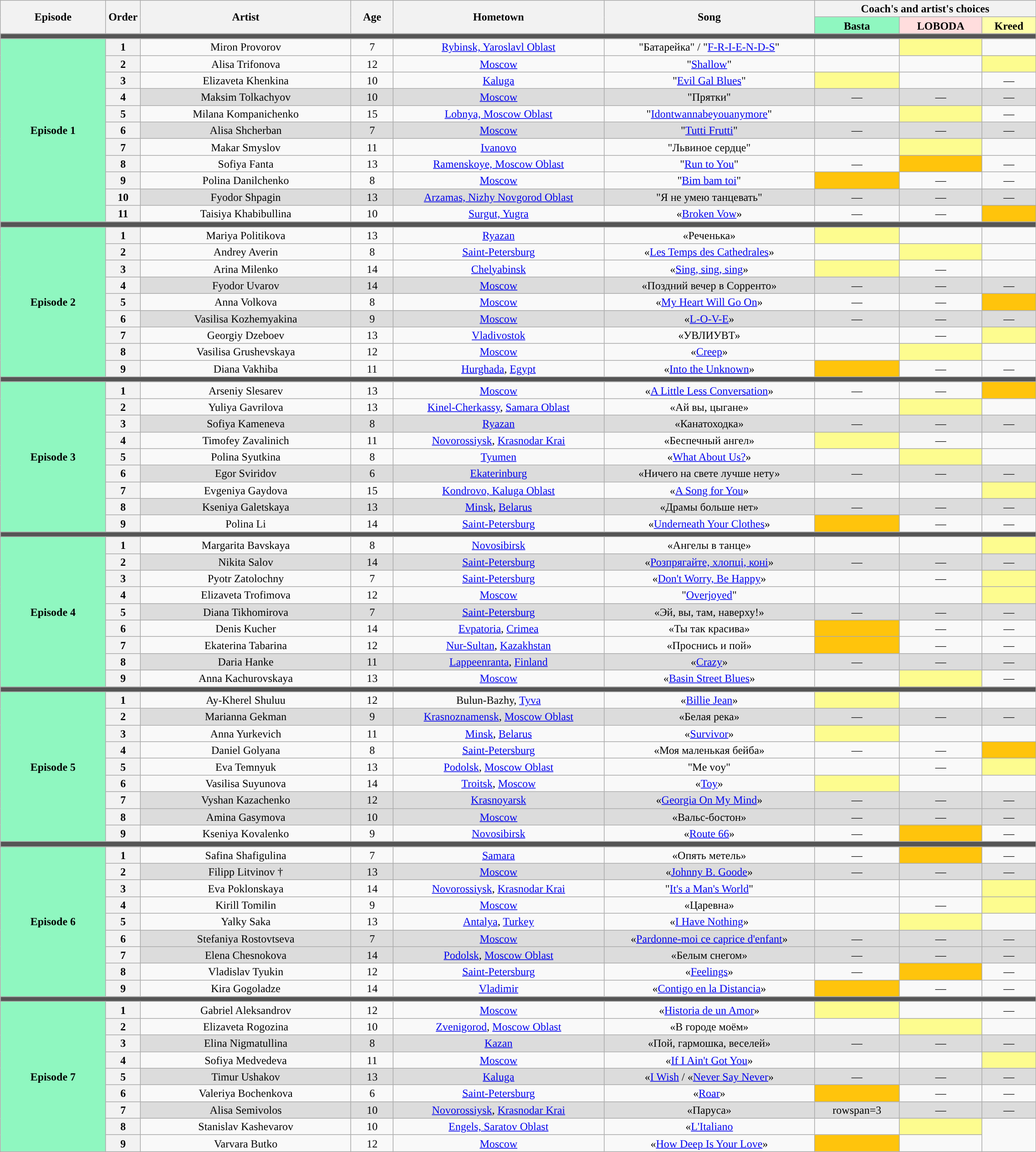<table class="wikitable" style="text-align:center; line-height:17px; width:120%">
<tr>
<th rowspan="2" scope="col" style="width:10%">Episode</th>
<th rowspan="2" scope="col" style="width:03%">Order</th>
<th rowspan="2" scope="col" style="width:20%">Artist</th>
<th rowspan="2" scope="col" style="width:04%">Age</th>
<th rowspan="2" scope="col" style="width:20%">Hometown</th>
<th rowspan="2" scope="col" style="width:20%">Song</th>
<th colspan="3" scope="col" style="width:21%">Coach's and artist's choices</th>
</tr>
<tr>
<th style="background:#8ff7c0;">Basta</th>
<th style="background:#ffdddd;">LOBODA</th>
<th style="background:#ffffaa;">Kreed</th>
</tr>
<tr>
<td colspan="9" style="background:#555"></td>
</tr>
<tr>
<td rowspan="11" style="background:#8ff7c0;"><strong>Episode 1</strong> <br></td>
<th>1</th>
<td>Miron Provorov</td>
<td>7</td>
<td><a href='#'>Rybinsk, Yaroslavl Oblast</a></td>
<td>"Батарейка" / "<a href='#'>F-R-I-E-N-D-S</a>"</td>
<td><strong></strong></td>
<td style="background:#fdfc8f;"><strong></strong></td>
<td><strong></strong></td>
</tr>
<tr>
<th>2</th>
<td>Alisa Trifonova</td>
<td>12</td>
<td><a href='#'>Moscow</a></td>
<td>"<a href='#'>Shallow</a>"</td>
<td><strong></strong></td>
<td><strong></strong></td>
<td style="background:#fdfc8f;"><strong></strong></td>
</tr>
<tr>
<th>3</th>
<td>Elizaveta Khenkina</td>
<td>10</td>
<td><a href='#'>Kaluga</a></td>
<td>"<a href='#'>Evil Gal Blues</a>"</td>
<td style="background:#fdfc8f;"><strong></strong></td>
<td><strong></strong></td>
<td>—</td>
</tr>
<tr style="background:#DCDCDC;">
<th>4</th>
<td>Maksim Tolkachyov</td>
<td>10</td>
<td><a href='#'>Moscow</a></td>
<td>"Прятки"</td>
<td>—</td>
<td>—</td>
<td>—</td>
</tr>
<tr>
<th>5</th>
<td>Milana Kompanichenko</td>
<td>15</td>
<td><a href='#'>Lobnya, Moscow Oblast</a></td>
<td>"<a href='#'>Idontwannabeyouanymore</a>"</td>
<td><strong></strong></td>
<td style="background:#fdfc8f;"><strong></strong></td>
<td>—</td>
</tr>
<tr style="background:#DCDCDC;">
<th>6</th>
<td>Alisa Shcherban</td>
<td>7</td>
<td><a href='#'>Moscow</a></td>
<td>"<a href='#'>Tutti Frutti</a>"</td>
<td>—</td>
<td>—</td>
<td>—</td>
</tr>
<tr>
<th>7</th>
<td>Makar Smyslov</td>
<td>11</td>
<td><a href='#'>Ivanovo</a></td>
<td>"Львиное сердце"</td>
<td><strong></strong></td>
<td style="background:#fdfc8f;"><strong></strong></td>
<td><strong></strong></td>
</tr>
<tr>
<th>8</th>
<td>Sofiya Fanta</td>
<td>13</td>
<td><a href='#'>Ramenskoye, Moscow Oblast</a></td>
<td>"<a href='#'>Run to You</a>"</td>
<td>—</td>
<td style="background:#ffc40c;"><strong></strong></td>
<td>—</td>
</tr>
<tr>
<th>9</th>
<td>Polina Danilchenko</td>
<td>8</td>
<td><a href='#'>Moscow</a></td>
<td>"<a href='#'>Bim bam toi</a>"</td>
<td style="background:#ffc40c;"><strong></strong></td>
<td>—</td>
<td>—</td>
</tr>
<tr style="background:#DCDCDC;">
<th>10</th>
<td>Fyodor Shpagin</td>
<td>13</td>
<td><a href='#'>Arzamas, Nizhy Novgorod Oblast</a></td>
<td>"Я не умею танцевать"</td>
<td>—</td>
<td>—</td>
<td>—</td>
</tr>
<tr>
<th>11</th>
<td>Taisiya Khabibullina</td>
<td>10</td>
<td><a href='#'>Surgut, Yugra</a></td>
<td>«<a href='#'>Broken Vow</a>»</td>
<td>—</td>
<td>—</td>
<td style="background:#ffc40c;"><strong></strong></td>
</tr>
<tr>
<td colspan="9" style="background:#555"></td>
</tr>
<tr>
<td rowspan="9" style="background:#8ff7c0;"><strong>Episode 2</strong> <br></td>
<th>1</th>
<td>Mariya Politikova</td>
<td>13</td>
<td><a href='#'>Ryazan</a></td>
<td>«Реченька»</td>
<td style="background:#fdfc8f;"><strong></strong></td>
<td><strong></strong></td>
<td><strong></strong></td>
</tr>
<tr>
<th>2</th>
<td>Andrey Averin</td>
<td>8</td>
<td><a href='#'>Saint-Petersburg</a></td>
<td>«<a href='#'>Les Temps des Cathedrales</a>»</td>
<td><strong></strong></td>
<td style="background:#fdfc8f;"><strong></strong></td>
<td><strong></strong></td>
</tr>
<tr>
<th>3</th>
<td>Arina Milenko</td>
<td>14</td>
<td><a href='#'>Chelyabinsk</a></td>
<td>«<a href='#'>Sing, sing, sing</a>»</td>
<td style="background:#fdfc8f;"><strong></strong></td>
<td>—</td>
<td><strong></strong></td>
</tr>
<tr style="background:#DCDCDC;">
<th>4</th>
<td>Fyodor Uvarov</td>
<td>14</td>
<td><a href='#'>Moscow</a></td>
<td>«Поздний вечер в Сорренто»</td>
<td>—</td>
<td>—</td>
<td>—</td>
</tr>
<tr>
<th>5</th>
<td>Anna Volkova</td>
<td>8</td>
<td><a href='#'>Moscow</a></td>
<td>«<a href='#'>My Heart Will Go On</a>»</td>
<td>—</td>
<td>—</td>
<td style="background:#ffc40c;"><strong></strong></td>
</tr>
<tr style="background:#DCDCDC;">
<th>6</th>
<td>Vasilisa Kozhemyakina</td>
<td>9</td>
<td><a href='#'>Moscow</a></td>
<td>«<a href='#'>L-O-V-E</a>»</td>
<td>—</td>
<td>—</td>
<td>—</td>
</tr>
<tr>
<th>7</th>
<td>Georgiy Dzeboev</td>
<td>13</td>
<td><a href='#'>Vladivostok</a></td>
<td>«УВЛИУВТ»</td>
<td><strong></strong></td>
<td>—</td>
<td style="background:#fdfc8f;"><strong></strong></td>
</tr>
<tr>
<th>8</th>
<td>Vasilisa Grushevskaya</td>
<td>12</td>
<td><a href='#'>Moscow</a></td>
<td>«<a href='#'>Creep</a>»</td>
<td><strong></strong></td>
<td style="background:#fdfc8f;"><strong></strong></td>
<td><strong></strong></td>
</tr>
<tr>
<th>9</th>
<td>Diana Vakhiba</td>
<td>11</td>
<td><a href='#'>Hurghada</a>, <a href='#'>Egypt</a> </td>
<td>«<a href='#'>Into the Unknown</a>»</td>
<td style="background:#ffc40c;"><strong></strong></td>
<td>—</td>
<td>—</td>
</tr>
<tr>
<td colspan="9" style="background:#555"></td>
</tr>
<tr>
<td rowspan="9" style="background:#8ff7c0;"><strong>Episode 3</strong> <br></td>
<th>1</th>
<td>Arseniy Slesarev</td>
<td>13</td>
<td><a href='#'>Moscow</a></td>
<td>«<a href='#'>A Little Less Conversation</a>»</td>
<td>—</td>
<td>—</td>
<td style="background:#ffc40c;"><strong></strong></td>
</tr>
<tr>
<th>2</th>
<td>Yuliya Gavrilova</td>
<td>13</td>
<td><a href='#'>Kinel-Cherkassy</a>, <a href='#'>Samara Oblast</a></td>
<td>«Ай вы, цыгане»</td>
<td><strong></strong></td>
<td style="background:#fdfc8f;"><strong></strong></td>
<td><strong></strong></td>
</tr>
<tr style="background:#DCDCDC;">
<th>3</th>
<td>Sofiya Kameneva</td>
<td>8</td>
<td><a href='#'>Ryazan</a></td>
<td>«Канатоходка»</td>
<td>—</td>
<td>—</td>
<td>—</td>
</tr>
<tr>
<th>4</th>
<td>Timofey Zavalinich</td>
<td>11</td>
<td><a href='#'>Novorossiysk</a>, <a href='#'>Krasnodar Krai</a></td>
<td>«Беспечный ангел»</td>
<td style="background:#fdfc8f;"><strong></strong></td>
<td>—</td>
<td><strong></strong></td>
</tr>
<tr>
<th>5</th>
<td>Polina Syutkina</td>
<td>8</td>
<td><a href='#'>Tyumen</a></td>
<td>«<a href='#'>What About Us?</a>»</td>
<td><strong></strong></td>
<td style="background:#fdfc8f;"><strong></strong></td>
<td><strong></strong></td>
</tr>
<tr style="background:#DCDCDC;">
<th>6</th>
<td>Egor Sviridov</td>
<td>6</td>
<td><a href='#'>Ekaterinburg</a></td>
<td>«Ничего на свете лучше нету»</td>
<td>—</td>
<td>—</td>
<td>—</td>
</tr>
<tr>
<th>7</th>
<td>Evgeniya Gaydova</td>
<td>15</td>
<td><a href='#'>Kondrovo, Kaluga Oblast</a></td>
<td>«<a href='#'>A Song for You</a>»</td>
<td><strong></strong></td>
<td><strong></strong></td>
<td style="background:#fdfc8f;"><strong></strong></td>
</tr>
<tr style="background:#DCDCDC;">
<th>8</th>
<td>Kseniya Galetskaya</td>
<td>13</td>
<td><a href='#'>Minsk</a>, <a href='#'>Belarus</a> </td>
<td>«Драмы больше нет»</td>
<td>—</td>
<td>—</td>
<td>—</td>
</tr>
<tr>
<th>9</th>
<td>Polina Li</td>
<td>14</td>
<td><a href='#'>Saint-Petersburg</a></td>
<td>«<a href='#'>Underneath Your Clothes</a>»</td>
<td style="background:#ffc40c;"><strong></strong></td>
<td>—</td>
<td>—</td>
</tr>
<tr>
</tr>
<tr>
<td colspan="9" style="background:#555"></td>
</tr>
<tr>
<td rowspan="9" style="background:#8ff7c0;"><strong>Episode 4</strong> <br></td>
<th>1</th>
<td>Margarita Bavskaya</td>
<td>8</td>
<td><a href='#'>Novosibirsk</a></td>
<td>«Ангелы в танце»</td>
<td><strong></strong></td>
<td><strong></strong></td>
<td style="background:#fdfc8f;"><strong></strong></td>
</tr>
<tr style="background:#DCDCDC;">
<th>2</th>
<td>Nikita Salov</td>
<td>14</td>
<td><a href='#'>Saint-Petersburg</a></td>
<td>«<a href='#'>Розпрягайте, хлопці, коні</a>»</td>
<td>—</td>
<td>—</td>
<td>—</td>
</tr>
<tr>
<th>3</th>
<td>Pyotr Zatolochny</td>
<td>7</td>
<td><a href='#'>Saint-Petersburg</a></td>
<td>«<a href='#'>Don't Worry, Be Happy</a>»</td>
<td><strong></strong></td>
<td>—</td>
<td style="background:#fdfc8f;"><strong></strong></td>
</tr>
<tr>
<th>4</th>
<td>Elizaveta Trofimova</td>
<td>12</td>
<td><a href='#'>Moscow</a></td>
<td>"<a href='#'>Overjoyed</a>"</td>
<td><strong></strong></td>
<td><strong></strong></td>
<td style="background:#fdfc8f;"><strong></strong></td>
</tr>
<tr style="background:#DCDCDC;">
<th>5</th>
<td>Diana Tikhomirova</td>
<td>7</td>
<td><a href='#'>Saint-Petersburg</a></td>
<td>«Эй, вы, там, наверху!»</td>
<td>—</td>
<td>—</td>
<td>—</td>
</tr>
<tr>
<th>6</th>
<td>Denis Kucher</td>
<td>14</td>
<td><a href='#'>Evpatoria</a>, <a href='#'>Crimea</a></td>
<td>«Ты так красива»</td>
<td style="background:#ffc40c;"><strong></strong></td>
<td>—</td>
<td>—</td>
</tr>
<tr>
<th>7</th>
<td>Ekaterina Tabarina</td>
<td>12</td>
<td><a href='#'>Nur-Sultan</a>, <a href='#'>Kazakhstan</a> </td>
<td>«Проснись и пой»</td>
<td style="background:#ffc40c;"><strong></strong></td>
<td>—</td>
<td>—</td>
</tr>
<tr style="background:#DCDCDC;">
<th>8</th>
<td>Daria Hanke</td>
<td>11</td>
<td><a href='#'>Lappeenranta</a>, <a href='#'>Finland</a> </td>
<td>«<a href='#'>Crazy</a>»</td>
<td>—</td>
<td>—</td>
<td>—</td>
</tr>
<tr>
<th>9</th>
<td>Anna Kachurovskaya</td>
<td>13</td>
<td><a href='#'>Moscow</a></td>
<td>«<a href='#'>Basin Street Blues</a>»</td>
<td><strong></strong></td>
<td style="background:#fdfc8f;"><strong></strong></td>
<td>—</td>
</tr>
<tr>
<td colspan="9" style="background:#555"></td>
</tr>
<tr>
<td rowspan="9" style="background:#8ff7c0;"><strong>Episode 5</strong> <br></td>
<th>1</th>
<td>Ay-Kherel Shuluu</td>
<td>12</td>
<td>Bulun-Bazhy, <a href='#'>Tyva</a></td>
<td>«<a href='#'>Billie Jean</a>»</td>
<td style="background:#fdfc8f;"><strong></strong></td>
<td><strong></strong></td>
<td><strong></strong></td>
</tr>
<tr style="background:#DCDCDC;">
<th>2</th>
<td>Marianna Gekman</td>
<td>9</td>
<td><a href='#'>Krasnoznamensk</a>, <a href='#'>Moscow Oblast</a></td>
<td>«Белая река»</td>
<td>—</td>
<td>—</td>
<td>—</td>
</tr>
<tr>
<th>3</th>
<td>Anna Yurkevich</td>
<td>11</td>
<td><a href='#'>Minsk</a>, <a href='#'>Belarus</a> </td>
<td>«<a href='#'>Survivor</a>»</td>
<td style="background:#fdfc8f;"><strong></strong></td>
<td><strong></strong></td>
<td><strong></strong></td>
</tr>
<tr>
<th>4</th>
<td>Daniel Golyana</td>
<td>8</td>
<td><a href='#'>Saint-Petersburg</a></td>
<td>«Моя маленькая бейба»</td>
<td>—</td>
<td>—</td>
<td style="background:#ffc40c;"><strong></strong></td>
</tr>
<tr>
<th>5</th>
<td>Eva Temnyuk</td>
<td>13</td>
<td><a href='#'>Podolsk</a>, <a href='#'>Moscow Oblast</a></td>
<td>"Me voy"</td>
<td><strong></strong></td>
<td>—</td>
<td style="background:#fdfc8f;"><strong></strong></td>
</tr>
<tr>
<th>6</th>
<td>Vasilisa Suyunova</td>
<td>14</td>
<td><a href='#'>Troitsk</a>, <a href='#'>Moscow</a></td>
<td>«<a href='#'>Toy</a>»</td>
<td style="background:#fdfc8f;"><strong></strong></td>
<td><strong></strong></td>
<td><strong></strong></td>
</tr>
<tr style="background:#DCDCDC;">
<th>7</th>
<td>Vyshan Kazachenko</td>
<td>12</td>
<td><a href='#'>Krasnoyarsk</a></td>
<td>«<a href='#'>Georgia On My Mind</a>»</td>
<td>—</td>
<td>—</td>
<td>—</td>
</tr>
<tr style="background:#DCDCDC;">
<th>8</th>
<td>Amina Gasymova</td>
<td>10</td>
<td><a href='#'>Moscow</a></td>
<td>«Вальс-бостон»</td>
<td>—</td>
<td>—</td>
<td>—</td>
</tr>
<tr>
<th>9</th>
<td>Kseniya Kovalenko</td>
<td>9</td>
<td><a href='#'>Novosibirsk</a></td>
<td>«<a href='#'>Route 66</a>»</td>
<td>—</td>
<td style="background:#ffc40c;"><strong></strong></td>
<td>—</td>
</tr>
<tr>
<td colspan="9" style="background:#555"></td>
</tr>
<tr>
<td rowspan="9" style="background:#8ff7c0;"><strong>Episode 6</strong> <br></td>
<th>1</th>
<td>Safina Shafigulina</td>
<td>7</td>
<td><a href='#'>Samara</a></td>
<td>«Опять метель»</td>
<td>—</td>
<td style="background:#ffc40c;"><strong></strong></td>
<td>—</td>
</tr>
<tr style="background:#DCDCDC;">
<th>2</th>
<td>Filipp Litvinov †</td>
<td>13</td>
<td><a href='#'>Moscow</a></td>
<td>«<a href='#'>Johnny B. Goode</a>»</td>
<td>—</td>
<td>—</td>
<td>—</td>
</tr>
<tr>
<th>3</th>
<td>Eva Poklonskaya</td>
<td>14</td>
<td><a href='#'>Novorossiysk</a>, <a href='#'>Krasnodar Krai</a></td>
<td>"<a href='#'>It's a Man's World</a>"</td>
<td><strong></strong></td>
<td><strong></strong></td>
<td style="background:#fdfc8f;"><strong></strong></td>
</tr>
<tr>
<th>4</th>
<td>Kirill Tomilin</td>
<td>9</td>
<td><a href='#'>Moscow</a></td>
<td>«Царевна»</td>
<td><strong></strong></td>
<td>—</td>
<td style="background:#fdfc8f;"><strong></strong></td>
</tr>
<tr>
<th>5</th>
<td>Yalky Saka</td>
<td>13</td>
<td><a href='#'>Antalya</a>, <a href='#'>Turkey</a> </td>
<td>«<a href='#'>I Have Nothing</a>»</td>
<td><strong></strong></td>
<td style="background:#fdfc8f;"><strong></strong></td>
<td><strong></strong></td>
</tr>
<tr style="background:#DCDCDC;">
<th>6</th>
<td>Stefaniya Rostovtseva</td>
<td>7</td>
<td><a href='#'>Moscow</a></td>
<td>«<a href='#'>Pardonne-moi ce caprice d'enfant</a>»</td>
<td>—</td>
<td>—</td>
<td>—</td>
</tr>
<tr style="background:#DCDCDC;">
<th>7</th>
<td>Elena Chesnokova</td>
<td>14</td>
<td><a href='#'>Podolsk</a>, <a href='#'>Moscow Oblast</a></td>
<td>«Белым снегом»</td>
<td>—</td>
<td>—</td>
<td>—</td>
</tr>
<tr>
<th>8</th>
<td>Vladislav Tyukin</td>
<td>12</td>
<td><a href='#'>Saint-Petersburg</a></td>
<td>«<a href='#'>Feelings</a>»</td>
<td>—</td>
<td style="background:#ffc40c;"><strong></strong></td>
<td>—</td>
</tr>
<tr>
<th>9</th>
<td>Kira Gogoladze</td>
<td>14</td>
<td><a href='#'>Vladimir</a></td>
<td>«<a href='#'>Contigo en la Distancia</a>»</td>
<td style="background:#ffc40c;"><strong></strong></td>
<td>—</td>
<td>—</td>
</tr>
<tr>
<td colspan="9" style="background:#555"></td>
</tr>
<tr>
<td rowspan="9" style="background:#8ff7c0;"><strong>Episode 7</strong> <br></td>
<th>1</th>
<td>Gabriel Aleksandrov</td>
<td>12</td>
<td><a href='#'>Moscow</a></td>
<td>«<a href='#'>Historia de un Amor</a>»</td>
<td style="background:#fdfc8f;"><strong></strong></td>
<td><strong></strong></td>
<td>—</td>
</tr>
<tr>
<th>2</th>
<td>Elizaveta Rogozina</td>
<td>10</td>
<td><a href='#'>Zvenigorod</a>, <a href='#'>Moscow Oblast</a></td>
<td>«В городе моём»</td>
<td><strong></strong></td>
<td style="background:#fdfc8f;"><strong></strong></td>
<td><strong></strong></td>
</tr>
<tr style="background:#DCDCDC;">
<th>3</th>
<td>Elina Nigmatullina</td>
<td>8</td>
<td><a href='#'>Kazan</a></td>
<td>«Пой, гармошка, веселей»</td>
<td>—</td>
<td>—</td>
<td>—</td>
</tr>
<tr>
<th>4</th>
<td>Sofiya Medvedeva</td>
<td>11</td>
<td><a href='#'>Moscow</a></td>
<td>«<a href='#'>If I Ain't Got You</a>»</td>
<td><strong></strong></td>
<td><strong></strong></td>
<td style="background:#fdfc8f;"><strong></strong></td>
</tr>
<tr style="background:#DCDCDC;">
<th>5</th>
<td>Timur Ushakov</td>
<td>13</td>
<td><a href='#'>Kaluga</a></td>
<td>«<a href='#'>I Wish</a> / «<a href='#'>Never Say Never</a>»</td>
<td>—</td>
<td>—</td>
<td>—</td>
</tr>
<tr>
<th>6</th>
<td>Valeriya Bochenkova</td>
<td>6</td>
<td><a href='#'>Saint-Petersburg</a></td>
<td>«<a href='#'>Roar</a>»</td>
<td style="background:#ffc40c;"><strong></strong></td>
<td>—</td>
<td>—</td>
</tr>
<tr style="background:#DCDCDC;">
<th>7</th>
<td>Alisa Semivolos</td>
<td>10</td>
<td><a href='#'>Novorossiysk</a>, <a href='#'>Krasnodar Krai</a></td>
<td>«Паруса»</td>
<td>rowspan=3 </td>
<td>—</td>
<td>—</td>
</tr>
<tr>
<th>8</th>
<td>Stanislav Kashevarov</td>
<td>10</td>
<td><a href='#'>Engels, Saratov Oblast</a></td>
<td>«<a href='#'>L'Italiano</a></td>
<td><strong></strong></td>
<td style="background:#fdfc8f;"><strong></strong></td>
</tr>
<tr>
<th>9</th>
<td>Varvara Butko</td>
<td>12</td>
<td><a href='#'>Moscow</a></td>
<td>«<a href='#'>How Deep Is Your Love</a>»</td>
<td style="background:#ffc40c;"><strong></strong></td>
<td></td>
</tr>
</table>
